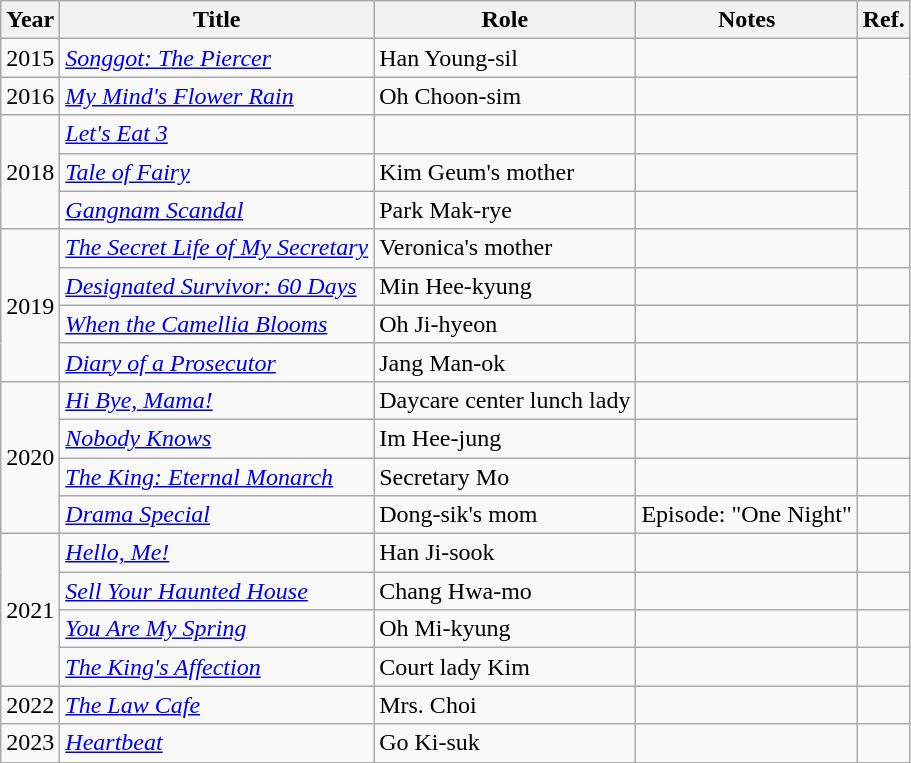<table class="wikitable sortable">
<tr>
<th>Year</th>
<th>Title</th>
<th>Role</th>
<th class="unsortable">Notes</th>
<th class="unsortable">Ref.</th>
</tr>
<tr>
<td>2015</td>
<td><em><a href='#'>Songgot: The Piercer</a></em></td>
<td>Han Young-sil</td>
<td></td>
<td rowspan=2></td>
</tr>
<tr>
<td>2016</td>
<td><em><a href='#'>My Mind's Flower Rain</a></em></td>
<td>Oh Choon-sim</td>
<td></td>
</tr>
<tr>
<td rowspan="3">2018</td>
<td><em><a href='#'>Let's Eat 3</a></em></td>
<td></td>
<td></td>
<td rowspan=3></td>
</tr>
<tr>
<td><em><a href='#'>Tale of Fairy</a></em></td>
<td>Kim Geum's mother</td>
<td></td>
</tr>
<tr>
<td><em><a href='#'>Gangnam Scandal</a></em></td>
<td>Park Mak-rye</td>
<td></td>
</tr>
<tr>
<td rowspan="4">2019</td>
<td><em><a href='#'>The Secret Life of My Secretary</a></em></td>
<td>Veronica's mother</td>
<td></td>
<td></td>
</tr>
<tr>
<td><em><a href='#'>Designated Survivor: 60 Days</a></em></td>
<td>Min Hee-kyung</td>
<td></td>
<td></td>
</tr>
<tr>
<td><em><a href='#'>When the Camellia Blooms</a></em></td>
<td>Oh Ji-hyeon</td>
<td></td>
<td></td>
</tr>
<tr>
<td><em><a href='#'>Diary of a Prosecutor</a></em></td>
<td>Jang Man-ok</td>
<td></td>
<td></td>
</tr>
<tr>
<td rowspan="4">2020</td>
<td><em><a href='#'>Hi Bye, Mama!</a></em></td>
<td>Daycare center lunch lady</td>
<td></td>
<td rowspan=2></td>
</tr>
<tr>
<td><em><a href='#'>Nobody Knows</a></em></td>
<td>Im Hee-jung</td>
<td></td>
</tr>
<tr>
<td><em><a href='#'>The King: Eternal Monarch</a></em></td>
<td>Secretary Mo</td>
<td></td>
<td></td>
</tr>
<tr>
<td><em><a href='#'>Drama Special</a></em></td>
<td>Dong-sik's mom</td>
<td>Episode: "One Night"</td>
<td></td>
</tr>
<tr>
<td rowspan=4>2021</td>
<td><em><a href='#'>Hello, Me!</a></em></td>
<td>Han Ji-sook</td>
<td></td>
<td></td>
</tr>
<tr>
<td><em><a href='#'>Sell Your Haunted House</a></em></td>
<td>Chang Hwa-mo</td>
<td></td>
<td></td>
</tr>
<tr>
<td><em><a href='#'>You Are My Spring</a></em></td>
<td>Oh Mi-kyung</td>
<td></td>
<td></td>
</tr>
<tr>
<td><em><a href='#'>The King's Affection</a></em></td>
<td>Court lady Kim</td>
<td></td>
<td></td>
</tr>
<tr>
<td>2022</td>
<td><em><a href='#'>The Law Cafe</a></em></td>
<td>Mrs. Choi</td>
<td></td>
<td></td>
</tr>
<tr>
<td>2023</td>
<td><em><a href='#'>Heartbeat</a></em></td>
<td>Go Ki-suk</td>
<td></td>
<td></td>
</tr>
</table>
